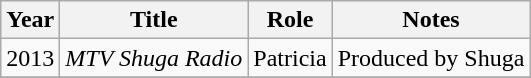<table class="wikitable">
<tr>
<th>Year</th>
<th>Title</th>
<th>Role</th>
<th>Notes</th>
</tr>
<tr>
<td>2013</td>
<td><em>MTV Shuga Radio</em></td>
<td>Patricia</td>
<td>Produced by Shuga</td>
</tr>
<tr>
</tr>
</table>
